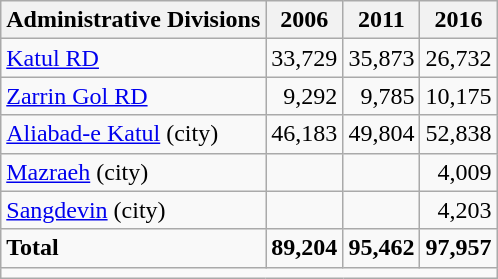<table class="wikitable">
<tr>
<th>Administrative Divisions</th>
<th>2006</th>
<th>2011</th>
<th>2016</th>
</tr>
<tr>
<td><a href='#'>Katul RD</a></td>
<td style="text-align: right;">33,729</td>
<td style="text-align: right;">35,873</td>
<td style="text-align: right;">26,732</td>
</tr>
<tr>
<td><a href='#'>Zarrin Gol RD</a></td>
<td style="text-align: right;">9,292</td>
<td style="text-align: right;">9,785</td>
<td style="text-align: right;">10,175</td>
</tr>
<tr>
<td><a href='#'>Aliabad-e Katul</a> (city)</td>
<td style="text-align: right;">46,183</td>
<td style="text-align: right;">49,804</td>
<td style="text-align: right;">52,838</td>
</tr>
<tr>
<td><a href='#'>Mazraeh</a> (city)</td>
<td style="text-align: right;"></td>
<td style="text-align: right;"></td>
<td style="text-align: right;">4,009</td>
</tr>
<tr>
<td><a href='#'>Sangdevin</a> (city)</td>
<td style="text-align: right;"></td>
<td style="text-align: right;"></td>
<td style="text-align: right;">4,203</td>
</tr>
<tr>
<td><strong>Total</strong></td>
<td style="text-align: right;"><strong>89,204</strong></td>
<td style="text-align: right;"><strong>95,462</strong></td>
<td style="text-align: right;"><strong>97,957</strong></td>
</tr>
<tr>
<td colspan=4></td>
</tr>
</table>
